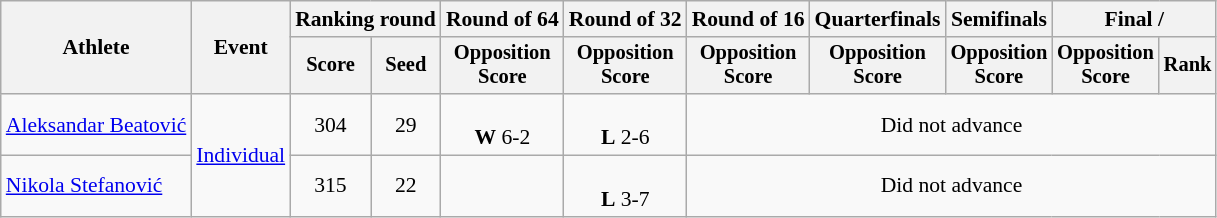<table class="wikitable" style="font-size:90%">
<tr>
<th rowspan=2>Athlete</th>
<th rowspan=2>Event</th>
<th colspan=2>Ranking round</th>
<th>Round of 64</th>
<th>Round of 32</th>
<th>Round of 16</th>
<th>Quarterfinals</th>
<th>Semifinals</th>
<th colspan=2>Final / </th>
</tr>
<tr style="font-size:95%">
<th>Score</th>
<th>Seed</th>
<th>Opposition<br>Score</th>
<th>Opposition<br>Score</th>
<th>Opposition<br>Score</th>
<th>Opposition<br>Score</th>
<th>Opposition<br>Score</th>
<th>Opposition<br>Score</th>
<th>Rank</th>
</tr>
<tr align=center>
<td align=left><a href='#'>Aleksandar Beatović</a></td>
<td align=left rowspan=2><a href='#'>Individual</a></td>
<td>304</td>
<td>29</td>
<td><br><strong>W</strong> 6-2</td>
<td><br><strong>L</strong> 2-6</td>
<td colspan=5>Did not advance</td>
</tr>
<tr align=center>
<td align=left><a href='#'>Nikola Stefanović</a></td>
<td>315</td>
<td>22</td>
<td></td>
<td><br><strong>L</strong> 3-7</td>
<td colspan=5>Did not advance</td>
</tr>
</table>
